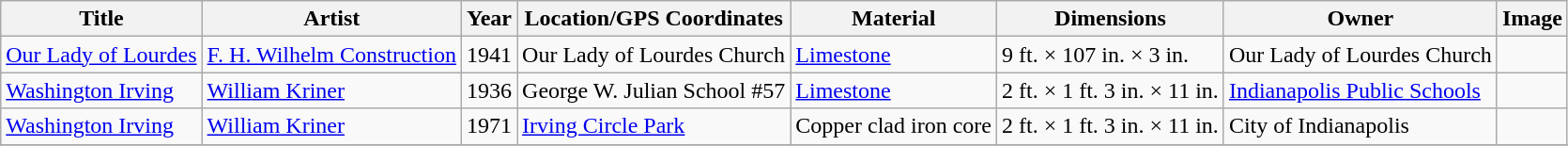<table class="wikitable sortable">
<tr>
<th>Title</th>
<th>Artist</th>
<th>Year</th>
<th>Location/GPS Coordinates</th>
<th>Material</th>
<th>Dimensions</th>
<th>Owner</th>
<th>Image</th>
</tr>
<tr>
<td><a href='#'>Our Lady of Lourdes</a></td>
<td><a href='#'>F. H. Wilhelm Construction</a></td>
<td>1941</td>
<td>Our Lady of Lourdes Church </td>
<td><a href='#'>Limestone</a></td>
<td>9 ft. × 107 in. × 3 in.</td>
<td>Our Lady of Lourdes Church</td>
<td></td>
</tr>
<tr>
<td><a href='#'>Washington Irving</a></td>
<td><a href='#'>William Kriner</a></td>
<td>1936</td>
<td>George W. Julian School #57</td>
<td><a href='#'>Limestone</a></td>
<td>2 ft. × 1 ft. 3 in. × 11 in.</td>
<td><a href='#'>Indianapolis Public Schools</a></td>
<td></td>
</tr>
<tr>
<td><a href='#'>Washington Irving</a></td>
<td><a href='#'>William Kriner</a></td>
<td>1971</td>
<td><a href='#'>Irving Circle Park</a></td>
<td>Copper clad iron core</td>
<td>2 ft. × 1 ft. 3 in. × 11 in.</td>
<td>City of Indianapolis</td>
<td></td>
</tr>
<tr>
</tr>
</table>
